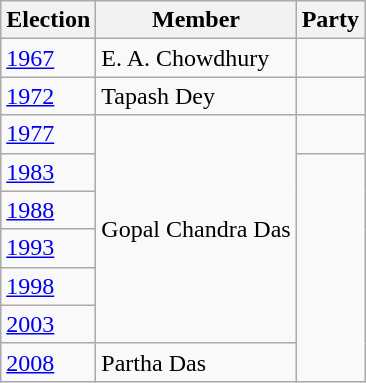<table class="wikitable sortable">
<tr>
<th>Election</th>
<th>Member</th>
<th colspan=2>Party</th>
</tr>
<tr>
<td><a href='#'>1967</a></td>
<td>E. A. Chowdhury</td>
<td></td>
</tr>
<tr>
<td><a href='#'>1972</a></td>
<td>Tapash Dey</td>
</tr>
<tr>
<td><a href='#'>1977</a></td>
<td rowspan=6>Gopal Chandra Das</td>
<td></td>
</tr>
<tr>
<td><a href='#'>1983</a></td>
</tr>
<tr>
<td><a href='#'>1988</a></td>
</tr>
<tr>
<td><a href='#'>1993</a></td>
</tr>
<tr>
<td><a href='#'>1998</a></td>
</tr>
<tr>
<td><a href='#'>2003</a></td>
</tr>
<tr>
<td><a href='#'>2008</a></td>
<td>Partha Das</td>
</tr>
</table>
